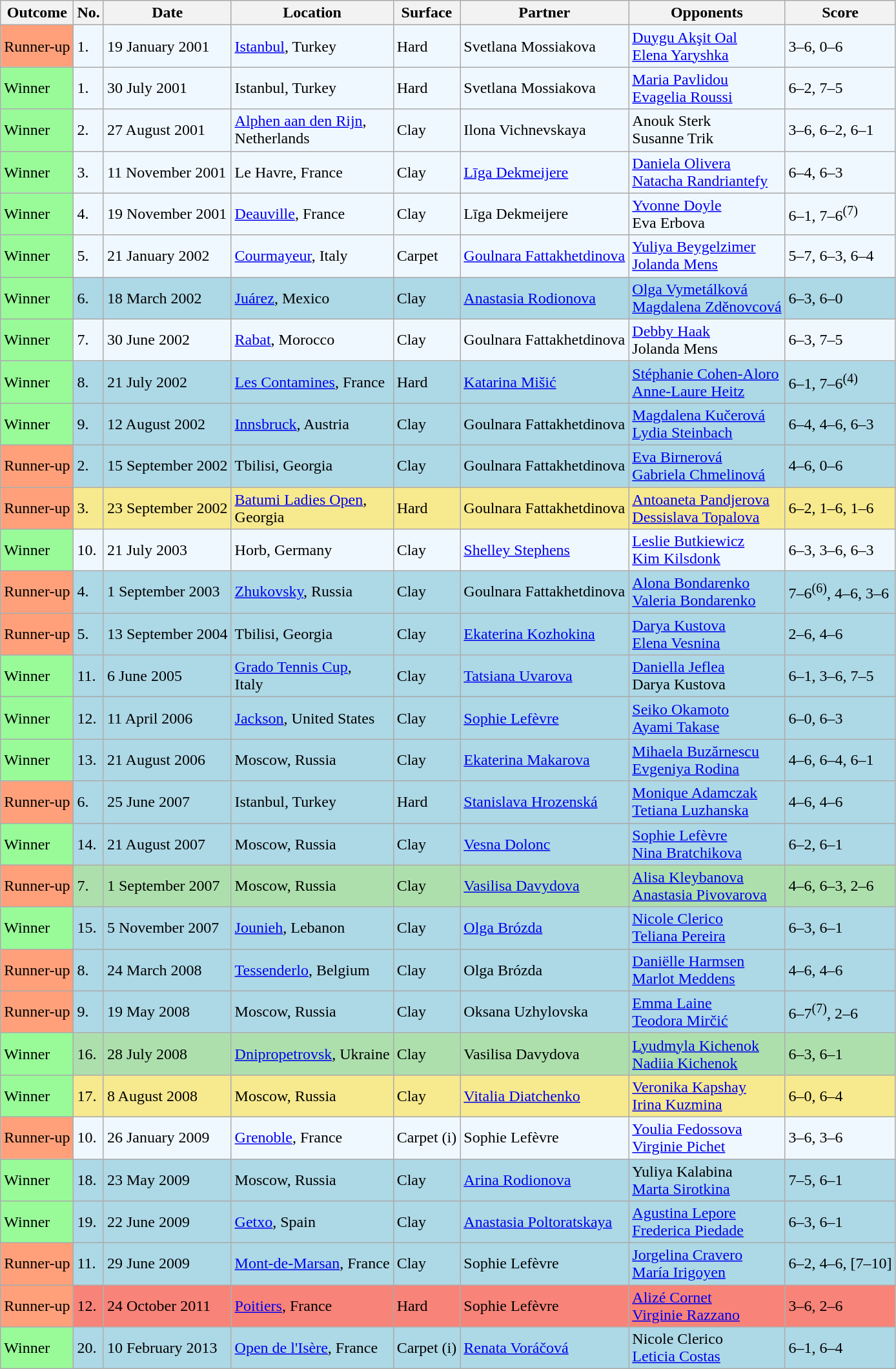<table class="sortable wikitable">
<tr>
<th>Outcome</th>
<th>No.</th>
<th>Date</th>
<th>Location</th>
<th>Surface</th>
<th>Partner</th>
<th>Opponents</th>
<th class="unsortable">Score</th>
</tr>
<tr style="background:#f0f8ff;">
<td bgcolor="FFA07A">Runner-up</td>
<td>1.</td>
<td>19 January 2001</td>
<td><a href='#'>Istanbul</a>, Turkey</td>
<td>Hard</td>
<td> Svetlana Mossiakova</td>
<td> <a href='#'>Duygu Akşit Oal</a> <br>  <a href='#'>Elena Yaryshka</a></td>
<td>3–6, 0–6</td>
</tr>
<tr style="background:#f0f8ff;">
<td bgcolor="98FB98">Winner</td>
<td>1.</td>
<td>30 July 2001</td>
<td>Istanbul, Turkey</td>
<td>Hard</td>
<td> Svetlana Mossiakova</td>
<td> <a href='#'>Maria Pavlidou</a> <br>  <a href='#'>Evagelia Roussi</a></td>
<td>6–2, 7–5</td>
</tr>
<tr style="background:#f0f8ff;">
<td bgcolor="98FB98">Winner</td>
<td>2.</td>
<td>27 August 2001</td>
<td><a href='#'>Alphen aan den Rijn</a>, <br>Netherlands</td>
<td>Clay</td>
<td> Ilona Vichnevskaya</td>
<td> Anouk Sterk <br>  Susanne Trik</td>
<td>3–6, 6–2, 6–1</td>
</tr>
<tr style="background:#f0f8ff;">
<td bgcolor="98FB98">Winner</td>
<td>3.</td>
<td>11 November 2001</td>
<td>Le Havre, France</td>
<td>Clay</td>
<td> <a href='#'>Līga Dekmeijere</a></td>
<td> <a href='#'>Daniela Olivera</a> <br>  <a href='#'>Natacha Randriantefy</a></td>
<td>6–4, 6–3</td>
</tr>
<tr style="background:#f0f8ff;">
<td bgcolor="98FB98">Winner</td>
<td>4.</td>
<td>19 November 2001</td>
<td><a href='#'>Deauville</a>, France</td>
<td>Clay</td>
<td> Līga Dekmeijere</td>
<td> <a href='#'>Yvonne Doyle</a> <br>  Eva Erbova</td>
<td>6–1, 7–6<sup>(7)</sup></td>
</tr>
<tr style="background:#f0f8ff;">
<td bgcolor="98FB98">Winner</td>
<td>5.</td>
<td>21 January 2002</td>
<td><a href='#'>Courmayeur</a>, Italy</td>
<td>Carpet</td>
<td> <a href='#'>Goulnara Fattakhetdinova</a></td>
<td> <a href='#'>Yuliya Beygelzimer</a> <br>  <a href='#'>Jolanda Mens</a></td>
<td>5–7, 6–3, 6–4</td>
</tr>
<tr style="background:lightblue;">
<td bgcolor="98FB98">Winner</td>
<td>6.</td>
<td>18 March 2002</td>
<td><a href='#'>Juárez</a>, Mexico</td>
<td>Clay</td>
<td> <a href='#'>Anastasia Rodionova</a></td>
<td> <a href='#'>Olga Vymetálková</a> <br>  <a href='#'>Magdalena Zděnovcová</a></td>
<td>6–3, 6–0</td>
</tr>
<tr style="background:#f0f8ff;">
<td bgcolor="98FB98">Winner</td>
<td>7.</td>
<td>30 June 2002</td>
<td><a href='#'>Rabat</a>, Morocco</td>
<td>Clay</td>
<td> Goulnara Fattakhetdinova</td>
<td> <a href='#'>Debby Haak</a> <br>  Jolanda Mens</td>
<td>6–3, 7–5</td>
</tr>
<tr style="background:lightblue;">
<td bgcolor="98FB98">Winner</td>
<td>8.</td>
<td>21 July 2002</td>
<td><a href='#'>Les Contamines</a>, France</td>
<td>Hard</td>
<td> <a href='#'>Katarina Mišić</a></td>
<td> <a href='#'>Stéphanie Cohen-Aloro</a> <br>  <a href='#'>Anne-Laure Heitz</a></td>
<td>6–1, 7–6<sup>(4)</sup></td>
</tr>
<tr style="background:lightblue;">
<td bgcolor="98FB98">Winner</td>
<td>9.</td>
<td>12 August 2002</td>
<td><a href='#'>Innsbruck</a>, Austria</td>
<td>Clay</td>
<td> Goulnara Fattakhetdinova</td>
<td> <a href='#'>Magdalena Kučerová</a> <br>  <a href='#'>Lydia Steinbach</a></td>
<td>6–4, 4–6, 6–3</td>
</tr>
<tr style="background:lightblue;">
<td bgcolor="FFA07A">Runner-up</td>
<td>2.</td>
<td>15 September 2002</td>
<td>Tbilisi, Georgia</td>
<td>Clay</td>
<td> Goulnara Fattakhetdinova</td>
<td> <a href='#'>Eva Birnerová</a> <br>  <a href='#'>Gabriela Chmelinová</a></td>
<td>4–6, 0–6</td>
</tr>
<tr style="background:#f7e98e;">
<td bgcolor="FFA07A">Runner-up</td>
<td>3.</td>
<td>23 September 2002</td>
<td><a href='#'>Batumi Ladies Open</a>, <br>Georgia</td>
<td>Hard</td>
<td> Goulnara Fattakhetdinova</td>
<td> <a href='#'>Antoaneta Pandjerova</a> <br>  <a href='#'>Dessislava Topalova</a></td>
<td>6–2, 1–6, 1–6</td>
</tr>
<tr style="background:#f0f8ff;">
<td bgcolor="98FB98">Winner</td>
<td>10.</td>
<td>21 July 2003</td>
<td>Horb, Germany</td>
<td>Clay</td>
<td> <a href='#'>Shelley Stephens</a></td>
<td> <a href='#'>Leslie Butkiewicz</a> <br>  <a href='#'>Kim Kilsdonk</a></td>
<td>6–3, 3–6, 6–3</td>
</tr>
<tr style="background:lightblue;">
<td bgcolor="FFA07A">Runner-up</td>
<td>4.</td>
<td>1 September 2003</td>
<td><a href='#'>Zhukovsky</a>, Russia</td>
<td>Clay</td>
<td> Goulnara Fattakhetdinova</td>
<td> <a href='#'>Alona Bondarenko</a> <br>  <a href='#'>Valeria Bondarenko</a></td>
<td>7–6<sup>(6)</sup>, 4–6, 3–6</td>
</tr>
<tr style="background:lightblue;">
<td bgcolor="FFA07A">Runner-up</td>
<td>5.</td>
<td>13 September 2004</td>
<td>Tbilisi, Georgia</td>
<td>Clay</td>
<td> <a href='#'>Ekaterina Kozhokina</a></td>
<td> <a href='#'>Darya Kustova</a> <br>  <a href='#'>Elena Vesnina</a></td>
<td>2–6, 4–6</td>
</tr>
<tr style="background:lightblue;">
<td bgcolor="98FB98">Winner</td>
<td>11.</td>
<td>6 June 2005</td>
<td><a href='#'>Grado Tennis Cup</a>, <br>Italy</td>
<td>Clay</td>
<td> <a href='#'>Tatsiana Uvarova</a></td>
<td> <a href='#'>Daniella Jeflea</a> <br>  Darya Kustova</td>
<td>6–1, 3–6, 7–5</td>
</tr>
<tr style="background:lightblue;">
<td bgcolor="98FB98">Winner</td>
<td>12.</td>
<td>11 April 2006</td>
<td><a href='#'>Jackson</a>, United States</td>
<td>Clay</td>
<td> <a href='#'>Sophie Lefèvre</a></td>
<td> <a href='#'>Seiko Okamoto</a> <br>  <a href='#'>Ayami Takase</a></td>
<td>6–0, 6–3</td>
</tr>
<tr style="background:lightblue;">
<td bgcolor="98FB98">Winner</td>
<td>13.</td>
<td>21 August 2006</td>
<td>Moscow, Russia</td>
<td>Clay</td>
<td> <a href='#'>Ekaterina Makarova</a></td>
<td> <a href='#'>Mihaela Buzărnescu</a> <br>  <a href='#'>Evgeniya Rodina</a></td>
<td>4–6, 6–4, 6–1</td>
</tr>
<tr style="background:lightblue;">
<td bgcolor="FFA07A">Runner-up</td>
<td>6.</td>
<td>25 June 2007</td>
<td>Istanbul, Turkey</td>
<td>Hard</td>
<td> <a href='#'>Stanislava Hrozenská</a></td>
<td> <a href='#'>Monique Adamczak</a> <br>  <a href='#'>Tetiana Luzhanska</a></td>
<td>4–6, 4–6</td>
</tr>
<tr style="background:lightblue;">
<td bgcolor="98FB98">Winner</td>
<td>14.</td>
<td>21 August 2007</td>
<td>Moscow, Russia</td>
<td>Clay</td>
<td> <a href='#'>Vesna Dolonc</a></td>
<td> <a href='#'>Sophie Lefèvre</a> <br>  <a href='#'>Nina Bratchikova</a></td>
<td>6–2, 6–1</td>
</tr>
<tr style="background:#addfad;">
<td bgcolor="FFA07A">Runner-up</td>
<td>7.</td>
<td>1 September 2007</td>
<td>Moscow, Russia</td>
<td>Clay</td>
<td> <a href='#'>Vasilisa Davydova</a></td>
<td> <a href='#'>Alisa Kleybanova</a> <br>  <a href='#'>Anastasia Pivovarova</a></td>
<td>4–6, 6–3, 2–6</td>
</tr>
<tr style="background:lightblue;">
<td bgcolor="98FB98">Winner</td>
<td>15.</td>
<td>5 November 2007</td>
<td><a href='#'>Jounieh</a>, Lebanon</td>
<td>Clay</td>
<td> <a href='#'>Olga Brózda</a></td>
<td> <a href='#'>Nicole Clerico</a> <br>  <a href='#'>Teliana Pereira</a></td>
<td>6–3, 6–1</td>
</tr>
<tr style="background:lightblue;">
<td bgcolor="FFA07A">Runner-up</td>
<td>8.</td>
<td>24 March 2008</td>
<td><a href='#'>Tessenderlo</a>, Belgium</td>
<td>Clay</td>
<td> Olga Brózda</td>
<td> <a href='#'>Daniëlle Harmsen</a> <br>  <a href='#'>Marlot Meddens</a></td>
<td>4–6, 4–6</td>
</tr>
<tr style="background:lightblue;">
<td bgcolor="FFA07A">Runner-up</td>
<td>9.</td>
<td>19 May 2008</td>
<td>Moscow, Russia</td>
<td>Clay</td>
<td> Oksana Uzhylovska</td>
<td> <a href='#'>Emma Laine</a> <br>  <a href='#'>Teodora Mirčić</a></td>
<td>6–7<sup>(7)</sup>, 2–6</td>
</tr>
<tr style="background:#addfad;">
<td bgcolor="98FB98">Winner</td>
<td>16.</td>
<td>28 July 2008</td>
<td><a href='#'>Dnipropetrovsk</a>, Ukraine</td>
<td>Clay</td>
<td> Vasilisa Davydova</td>
<td> <a href='#'>Lyudmyla Kichenok</a> <br>  <a href='#'>Nadiia Kichenok</a></td>
<td>6–3, 6–1</td>
</tr>
<tr style="background:#f7e98e;">
<td bgcolor="98FB98">Winner</td>
<td>17.</td>
<td>8 August 2008</td>
<td>Moscow, Russia</td>
<td>Clay</td>
<td> <a href='#'>Vitalia Diatchenko</a></td>
<td> <a href='#'>Veronika Kapshay</a> <br>  <a href='#'>Irina Kuzmina</a></td>
<td>6–0, 6–4</td>
</tr>
<tr style="background:#f0f8ff;">
<td bgcolor="FFA07A">Runner-up</td>
<td>10.</td>
<td>26 January 2009</td>
<td><a href='#'>Grenoble</a>, France</td>
<td>Carpet (i)</td>
<td> Sophie Lefèvre</td>
<td> <a href='#'>Youlia Fedossova</a> <br>  <a href='#'>Virginie Pichet</a></td>
<td>3–6, 3–6</td>
</tr>
<tr style="background:lightblue;">
<td style="background:#98fb98;">Winner</td>
<td>18.</td>
<td>23 May 2009</td>
<td>Moscow, Russia</td>
<td>Clay</td>
<td> <a href='#'>Arina Rodionova</a></td>
<td> Yuliya Kalabina <br>  <a href='#'>Marta Sirotkina</a></td>
<td>7–5, 6–1</td>
</tr>
<tr style="background:lightblue;">
<td style="background:#98fb98;">Winner</td>
<td>19.</td>
<td>22 June 2009</td>
<td><a href='#'>Getxo</a>, Spain</td>
<td>Clay</td>
<td> <a href='#'>Anastasia Poltoratskaya</a></td>
<td> <a href='#'>Agustina Lepore</a> <br>  <a href='#'>Frederica Piedade</a></td>
<td>6–3, 6–1</td>
</tr>
<tr style="background:lightblue;">
<td bgcolor="FFA07A">Runner-up</td>
<td>11.</td>
<td>29 June 2009</td>
<td><a href='#'>Mont-de-Marsan</a>, France</td>
<td>Clay</td>
<td> Sophie Lefèvre</td>
<td> <a href='#'>Jorgelina Cravero</a> <br>  <a href='#'>María Irigoyen</a></td>
<td>6–2, 4–6, [7–10]</td>
</tr>
<tr style="background:#f88379;">
<td bgcolor="FFA07A">Runner-up</td>
<td>12.</td>
<td>24 October 2011</td>
<td><a href='#'>Poitiers</a>, France</td>
<td>Hard</td>
<td> Sophie Lefèvre</td>
<td> <a href='#'>Alizé Cornet</a> <br>  <a href='#'>Virginie Razzano</a></td>
<td>3–6, 2–6</td>
</tr>
<tr style="background:lightblue;">
<td style="background:#98fb98;">Winner</td>
<td>20.</td>
<td>10 February 2013</td>
<td><a href='#'>Open de l'Isère</a>, France</td>
<td>Carpet (i)</td>
<td> <a href='#'>Renata Voráčová</a></td>
<td> Nicole Clerico <br>  <a href='#'>Leticia Costas</a></td>
<td>6–1, 6–4</td>
</tr>
</table>
